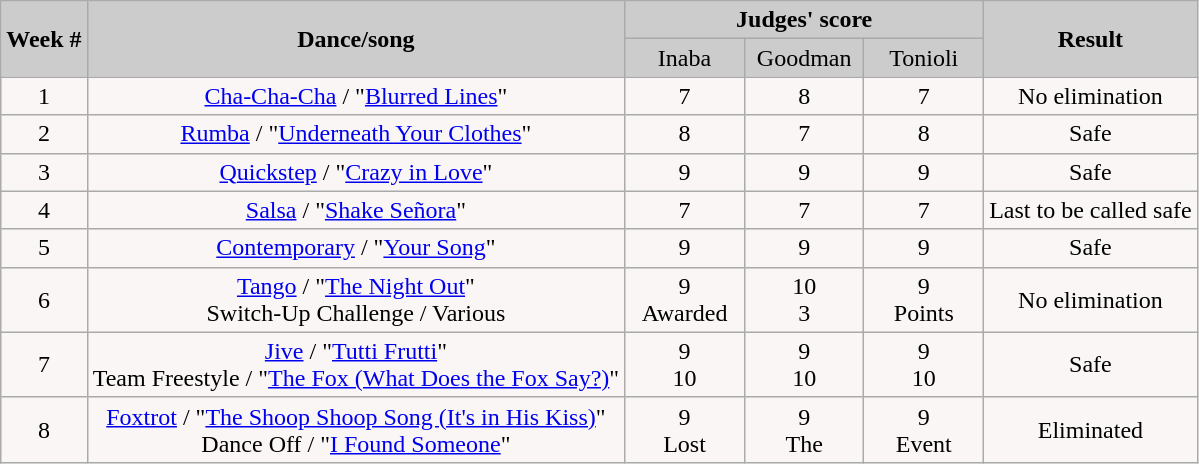<table class="wikitable">
<tr style="text-align: center; background:#ccc;">
<td rowspan="2"><strong>Week #</strong></td>
<td rowspan="2"><strong>Dance/song</strong></td>
<td colspan="3"><strong>Judges' score</strong></td>
<td rowspan="2"><strong>Result</strong></td>
</tr>
<tr style="text-align: center; background:#ccc;">
<td style="width:10%; ">Inaba</td>
<td style="width:10%; ">Goodman</td>
<td style="width:10%; ">Tonioli</td>
</tr>
<tr>
<td style="text-align: center; background:#faf6f6;">1</td>
<td style="text-align: center; background:#faf6f6;"><a href='#'>Cha-Cha-Cha</a> / "<a href='#'>Blurred Lines</a>"</td>
<td style="text-align: center; background:#faf6f6;">7</td>
<td style="text-align: center; background:#faf6f6;">8</td>
<td style="text-align: center; background:#faf6f6;">7</td>
<td style="text-align: center; background:#faf6f6;">No elimination</td>
</tr>
<tr>
<td style="text-align: center; background:#faf6f6;">2</td>
<td style="text-align: center; background:#faf6f6;"><a href='#'>Rumba</a> / "<a href='#'>Underneath Your Clothes</a>"</td>
<td style="text-align: center; background:#faf6f6;">8</td>
<td style="text-align: center; background:#faf6f6;">7</td>
<td style="text-align: center; background:#faf6f6;">8</td>
<td style="text-align: center; background:#faf6f6;">Safe</td>
</tr>
<tr>
<td style="text-align: center; background:#faf6f6;">3</td>
<td style="text-align: center; background:#faf6f6;"><a href='#'>Quickstep</a> / "<a href='#'>Crazy in Love</a>"</td>
<td style="text-align: center; background:#faf6f6;">9</td>
<td style="text-align: center; background:#faf6f6;">9</td>
<td style="text-align: center; background:#faf6f6;">9</td>
<td style="text-align: center; background:#faf6f6;">Safe</td>
</tr>
<tr>
<td style="text-align: center; background:#faf6f6;">4</td>
<td style="text-align: center; background:#faf6f6;"><a href='#'>Salsa</a> / "<a href='#'>Shake Señora</a>"</td>
<td style="text-align: center; background:#faf6f6;">7</td>
<td style="text-align: center; background:#faf6f6;">7</td>
<td style="text-align: center; background:#faf6f6;">7</td>
<td style="text-align: center; background:#faf6f6;">Last to be called safe</td>
</tr>
<tr>
<td style="text-align: center; background:#faf6f6;">5</td>
<td style="text-align: center; background:#faf6f6;"><a href='#'>Contemporary</a> / "<a href='#'>Your Song</a>"</td>
<td style="text-align: center; background:#faf6f6;">9</td>
<td style="text-align: center; background:#faf6f6;">9</td>
<td style="text-align: center; background:#faf6f6;">9</td>
<td style="text-align: center; background:#faf6f6;">Safe</td>
</tr>
<tr>
<td style="text-align: center; background:#faf6f6;">6</td>
<td style="text-align: center; background:#faf6f6;"><a href='#'>Tango</a> / "<a href='#'>The Night Out</a>"<br>Switch-Up Challenge / Various</td>
<td style="text-align: center; background:#faf6f6;">9<br>Awarded</td>
<td style="text-align: center; background:#faf6f6;">10<br>3</td>
<td style="text-align: center; background:#faf6f6;">9<br>Points</td>
<td style="text-align: center; background:#faf6f6;">No elimination</td>
</tr>
<tr>
<td style="text-align: center; background:#faf6f6;">7</td>
<td style="text-align: center; background:#faf6f6;"><a href='#'>Jive</a> / "<a href='#'>Tutti Frutti</a>"<br>Team Freestyle / "<a href='#'>The Fox (What Does the Fox Say?)</a>"</td>
<td style="text-align: center; background:#faf6f6;">9<br>10</td>
<td style="text-align: center; background:#faf6f6;">9<br>10</td>
<td style="text-align: center; background:#faf6f6;">9<br>10</td>
<td style="text-align: center; background:#faf6f6;">Safe</td>
</tr>
<tr>
<td style="text-align: center; background:#faf6f6;">8</td>
<td style="text-align: center; background:#faf6f6;"><a href='#'>Foxtrot</a> / "<a href='#'>The Shoop Shoop Song (It's in His Kiss)</a>"<br>Dance Off / "<a href='#'>I Found Someone</a>"</td>
<td style="text-align: center; background:#faf6f6;">9<br>Lost</td>
<td style="text-align: center; background:#faf6f6;">9<br>The</td>
<td style="text-align: center; background:#faf6f6;">9<br>Event</td>
<td style="text-align: center; background:#faf6f6;">Eliminated</td>
</tr>
</table>
